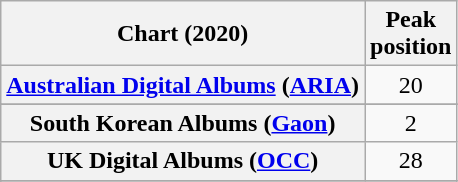<table class="wikitable sortable plainrowheaders" style="text-align:center">
<tr>
<th scope="col">Chart (2020)</th>
<th scope="col">Peak<br>position</th>
</tr>
<tr>
<th scope="row"><a href='#'>Australian Digital Albums</a> (<a href='#'>ARIA</a>)</th>
<td>20</td>
</tr>
<tr>
</tr>
<tr>
<th scope="row">South Korean Albums (<a href='#'>Gaon</a>)</th>
<td>2</td>
</tr>
<tr>
<th scope="row">UK Digital Albums (<a href='#'>OCC</a>) </th>
<td>28</td>
</tr>
<tr>
</tr>
<tr>
</tr>
<tr>
</tr>
</table>
